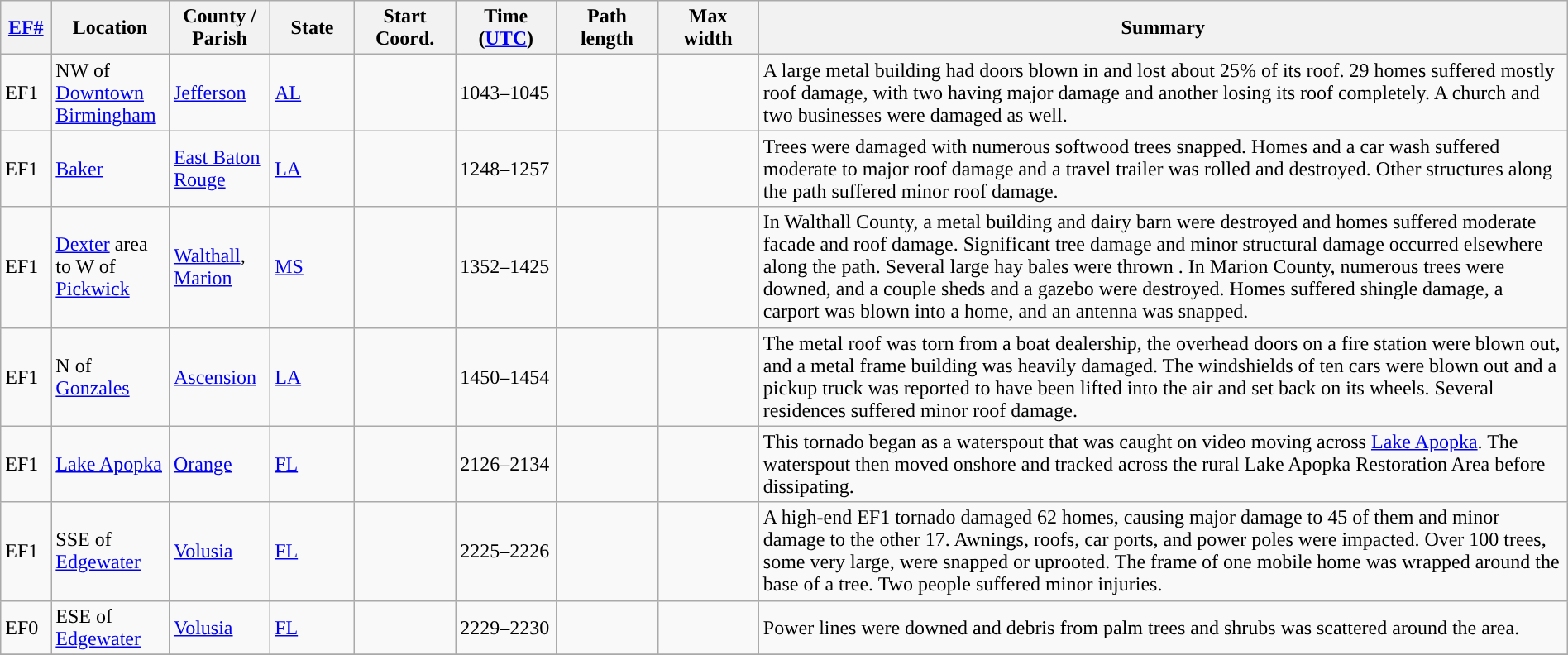<table class="wikitable sortable" style="width:100%;">
<tr>
<th scope="col" width="3%" align="center"><a href='#'>EF#</a></th>
<th scope="col" width="7%" align="center" class="unsortable">Location</th>
<th scope="col" width="6%" align="center" class="unsortable">County / Parish</th>
<th scope="col" width="5%" align="center">State</th>
<th scope="col" width="6%" align="center">Start Coord.</th>
<th scope="col" width="6%" align="center">Time (<a href='#'>UTC</a>)</th>
<th scope="col" width="6%" align="center">Path length</th>
<th scope="col" width="6%" align="center">Max width</th>
<th scope="col" width="48%" class="unsortable" align="center">Summary</th>
</tr>
<tr>
<td>EF1</td>
<td>NW of <a href='#'>Downtown Birmingham</a></td>
<td><a href='#'>Jefferson</a></td>
<td><a href='#'>AL</a></td>
<td></td>
<td>1043–1045</td>
<td></td>
<td></td>
<td>A large metal building had doors blown in and lost about 25% of its roof. 29 homes suffered mostly roof damage, with two having major damage and another losing its roof completely. A church and two businesses were damaged as well.</td>
</tr>
<tr>
<td>EF1</td>
<td><a href='#'>Baker</a></td>
<td><a href='#'>East Baton Rouge</a></td>
<td><a href='#'>LA</a></td>
<td></td>
<td>1248–1257</td>
<td></td>
<td></td>
<td>Trees were damaged with numerous softwood trees snapped. Homes and a car wash suffered moderate to major roof damage and a travel trailer was rolled  and destroyed. Other structures along the path suffered minor roof damage.</td>
</tr>
<tr>
<td>EF1</td>
<td><a href='#'>Dexter</a> area to W of <a href='#'>Pickwick</a></td>
<td><a href='#'>Walthall</a>, <a href='#'>Marion</a></td>
<td><a href='#'>MS</a></td>
<td></td>
<td>1352–1425</td>
<td></td>
<td></td>
<td>In Walthall County, a metal building and dairy barn were destroyed and homes suffered moderate facade and roof damage. Significant tree damage and minor structural damage occurred elsewhere along the path. Several large hay bales were thrown . In Marion County, numerous trees were downed, and a couple sheds and a gazebo were destroyed. Homes suffered shingle damage, a carport was blown into a home, and an antenna was snapped.</td>
</tr>
<tr>
<td>EF1</td>
<td>N of <a href='#'>Gonzales</a></td>
<td><a href='#'>Ascension</a></td>
<td><a href='#'>LA</a></td>
<td></td>
<td>1450–1454</td>
<td></td>
<td></td>
<td>The metal roof was torn from a boat dealership, the overhead doors on a fire station were blown out, and a metal frame building was heavily damaged. The windshields of ten cars were blown out and a pickup truck was reported to have been lifted  into the air and set back on its wheels. Several residences suffered minor roof damage.</td>
</tr>
<tr>
<td>EF1</td>
<td><a href='#'>Lake Apopka</a></td>
<td><a href='#'>Orange</a></td>
<td><a href='#'>FL</a></td>
<td></td>
<td>2126–2134</td>
<td></td>
<td></td>
<td>This tornado began as a waterspout that was caught on video moving across <a href='#'>Lake Apopka</a>. The waterspout then moved onshore and tracked across the rural Lake Apopka Restoration Area before dissipating.</td>
</tr>
<tr>
<td>EF1</td>
<td>SSE of <a href='#'>Edgewater</a></td>
<td><a href='#'>Volusia</a></td>
<td><a href='#'>FL</a></td>
<td></td>
<td>2225–2226</td>
<td></td>
<td></td>
<td>A high-end EF1 tornado damaged 62 homes, causing major damage to 45 of them and minor damage to the other 17. Awnings, roofs, car ports, and power poles were impacted. Over 100 trees, some very large, were snapped or uprooted. The frame of one mobile home was wrapped around the base of a tree. Two people suffered minor injuries.</td>
</tr>
<tr>
<td>EF0</td>
<td>ESE of <a href='#'>Edgewater</a></td>
<td><a href='#'>Volusia</a></td>
<td><a href='#'>FL</a></td>
<td></td>
<td>2229–2230</td>
<td></td>
<td></td>
<td>Power lines were downed and debris from palm trees and shrubs was scattered around the area.</td>
</tr>
<tr>
</tr>
</table>
